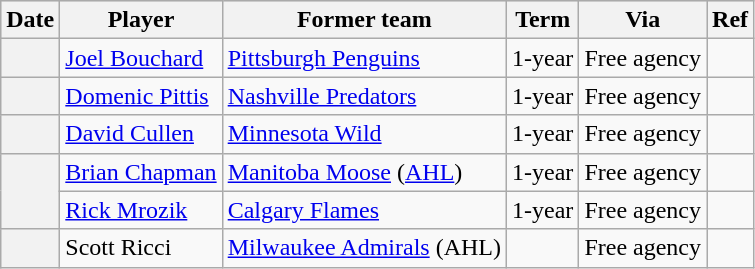<table class="wikitable plainrowheaders">
<tr style="background:#ddd; text-align:center;">
<th>Date</th>
<th>Player</th>
<th>Former team</th>
<th>Term</th>
<th>Via</th>
<th>Ref</th>
</tr>
<tr>
<th scope="row"></th>
<td><a href='#'>Joel Bouchard</a></td>
<td><a href='#'>Pittsburgh Penguins</a></td>
<td>1-year</td>
<td>Free agency</td>
<td></td>
</tr>
<tr>
<th scope="row"></th>
<td><a href='#'>Domenic Pittis</a></td>
<td><a href='#'>Nashville Predators</a></td>
<td>1-year</td>
<td>Free agency</td>
<td></td>
</tr>
<tr>
<th scope="row"></th>
<td><a href='#'>David Cullen</a></td>
<td><a href='#'>Minnesota Wild</a></td>
<td>1-year</td>
<td>Free agency</td>
<td></td>
</tr>
<tr>
<th scope="row" rowspan=2></th>
<td><a href='#'>Brian Chapman</a></td>
<td><a href='#'>Manitoba Moose</a> (<a href='#'>AHL</a>)</td>
<td>1-year</td>
<td>Free agency</td>
<td></td>
</tr>
<tr>
<td><a href='#'>Rick Mrozik</a></td>
<td><a href='#'>Calgary Flames</a></td>
<td>1-year</td>
<td>Free agency</td>
<td></td>
</tr>
<tr>
<th scope="row"></th>
<td>Scott Ricci</td>
<td><a href='#'>Milwaukee Admirals</a> (AHL)</td>
<td></td>
<td>Free agency</td>
<td></td>
</tr>
</table>
